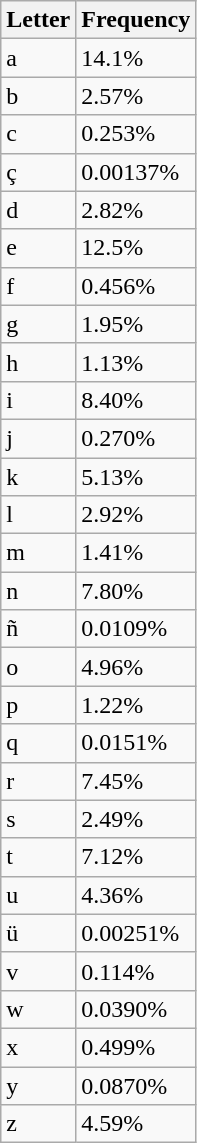<table class="wikitable sortable">
<tr>
<th>Letter</th>
<th>Frequency</th>
</tr>
<tr>
<td>a</td>
<td>14.1%</td>
</tr>
<tr>
<td>b</td>
<td>2.57%</td>
</tr>
<tr>
<td>c</td>
<td>0.253%</td>
</tr>
<tr>
<td>ç</td>
<td>0.00137%</td>
</tr>
<tr>
<td>d</td>
<td>2.82%</td>
</tr>
<tr>
<td>e</td>
<td>12.5%</td>
</tr>
<tr>
<td>f</td>
<td>0.456%</td>
</tr>
<tr>
<td>g</td>
<td>1.95%</td>
</tr>
<tr>
<td>h</td>
<td>1.13%</td>
</tr>
<tr>
<td>i</td>
<td>8.40%</td>
</tr>
<tr>
<td>j</td>
<td>0.270%</td>
</tr>
<tr>
<td>k</td>
<td>5.13%</td>
</tr>
<tr>
<td>l</td>
<td>2.92%</td>
</tr>
<tr>
<td>m</td>
<td>1.41%</td>
</tr>
<tr>
<td>n</td>
<td>7.80%</td>
</tr>
<tr>
<td>ñ</td>
<td>0.0109%</td>
</tr>
<tr>
<td>o</td>
<td>4.96%</td>
</tr>
<tr>
<td>p</td>
<td>1.22%</td>
</tr>
<tr>
<td>q</td>
<td>0.0151%</td>
</tr>
<tr>
<td>r</td>
<td>7.45%</td>
</tr>
<tr>
<td>s</td>
<td>2.49%</td>
</tr>
<tr>
<td>t</td>
<td>7.12%</td>
</tr>
<tr>
<td>u</td>
<td>4.36%</td>
</tr>
<tr>
<td>ü</td>
<td>0.00251%</td>
</tr>
<tr>
<td>v</td>
<td>0.114%</td>
</tr>
<tr>
<td>w</td>
<td>0.0390%</td>
</tr>
<tr>
<td>x</td>
<td>0.499%</td>
</tr>
<tr>
<td>y</td>
<td>0.0870%</td>
</tr>
<tr>
<td>z</td>
<td>4.59%</td>
</tr>
</table>
